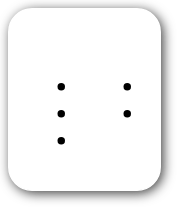<table style=" border-radius:1em; box-shadow: 0.1em 0.1em 0.5em rgba(0,0,0,0.75); background-color: white; border: 1px solid white; padding: 5px;">
<tr style="vertical-align:top;">
<td><br><ul><li></li><li></li><li></li></ul></td>
<td valign=top><br><ul><li></li><li></li></ul></td>
</tr>
</table>
